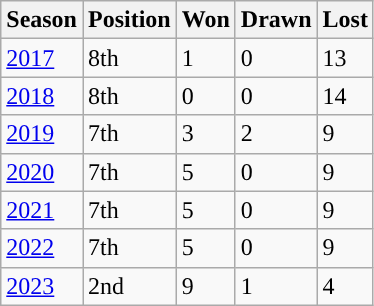<table class="wikitable collapsible">
<tr>
<th>Season</th>
<th>Position</th>
<th>Won</th>
<th>Drawn</th>
<th>Lost</th>
</tr>
<tr>
<td><a href='#'>2017</a></td>
<td>8th</td>
<td>1</td>
<td>0</td>
<td>13</td>
</tr>
<tr>
<td><a href='#'>2018</a></td>
<td>8th</td>
<td>0</td>
<td>0</td>
<td>14</td>
</tr>
<tr>
<td><a href='#'>2019</a></td>
<td>7th</td>
<td>3</td>
<td>2</td>
<td>9</td>
</tr>
<tr>
<td><a href='#'>2020</a></td>
<td>7th</td>
<td>5</td>
<td>0</td>
<td>9</td>
</tr>
<tr>
<td><a href='#'>2021</a></td>
<td>7th</td>
<td>5</td>
<td>0</td>
<td>9</td>
</tr>
<tr>
<td><a href='#'>2022</a></td>
<td>7th</td>
<td>5</td>
<td>0</td>
<td>9</td>
</tr>
<tr style="background-color:#">
<td><a href='#'>2023</a></td>
<td>2nd</td>
<td>9</td>
<td>1</td>
<td>4</td>
</tr>
</table>
